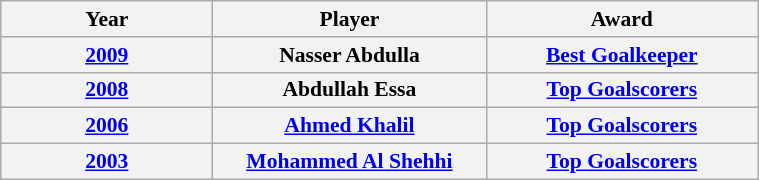<table class="wikitable"  text-align: center;" style="font-size: 90%; width:40%">
<tr bgcolor="#ffffdd">
<th width=8%>Year</th>
<th width=8%>Player</th>
<th width=8%>Award</th>
</tr>
<tr>
<th width=8%> <a href='#'>2009</a></th>
<th width=8%>Nasser Abdulla</th>
<th width=8%><a href='#'>Best Goalkeeper</a></th>
</tr>
<tr>
<th width=8%> <a href='#'>2008</a></th>
<th width=8%>Abdullah Essa</th>
<th width=8%><a href='#'>Top Goalscorers</a></th>
</tr>
<tr>
<th width=8%> <a href='#'>2006</a></th>
<th width=8%><a href='#'>Ahmed Khalil</a></th>
<th width=8%><a href='#'>Top Goalscorers</a></th>
</tr>
<tr>
<th width=8%> <a href='#'>2003</a></th>
<th width=8%><a href='#'>Mohammed Al Shehhi</a></th>
<th width=8%><a href='#'>Top Goalscorers</a></th>
</tr>
</table>
